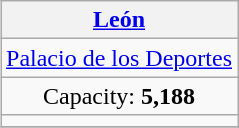<table class="wikitable" style="text-align:center; margin:1em auto;">
<tr>
<th><a href='#'>León</a></th>
</tr>
<tr>
<td><a href='#'>Palacio de los Deportes</a></td>
</tr>
<tr>
<td>Capacity: <strong>5,188</strong></td>
</tr>
<tr>
<td></td>
</tr>
<tr>
</tr>
</table>
